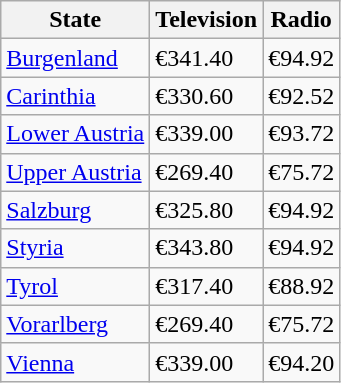<table class="wikitable">
<tr>
<th>State</th>
<th>Television</th>
<th>Radio</th>
</tr>
<tr>
<td><a href='#'>Burgenland</a></td>
<td>€341.40</td>
<td>€94.92</td>
</tr>
<tr>
<td><a href='#'>Carinthia</a></td>
<td>€330.60</td>
<td>€92.52</td>
</tr>
<tr>
<td><a href='#'>Lower Austria</a></td>
<td>€339.00</td>
<td>€93.72</td>
</tr>
<tr>
<td><a href='#'>Upper Austria</a></td>
<td>€269.40</td>
<td>€75.72</td>
</tr>
<tr>
<td><a href='#'>Salzburg</a></td>
<td>€325.80</td>
<td>€94.92</td>
</tr>
<tr>
<td><a href='#'>Styria</a></td>
<td>€343.80</td>
<td>€94.92</td>
</tr>
<tr>
<td><a href='#'>Tyrol</a></td>
<td>€317.40</td>
<td>€88.92</td>
</tr>
<tr>
<td><a href='#'>Vorarlberg</a></td>
<td>€269.40</td>
<td>€75.72</td>
</tr>
<tr>
<td><a href='#'>Vienna</a></td>
<td>€339.00</td>
<td>€94.20</td>
</tr>
</table>
